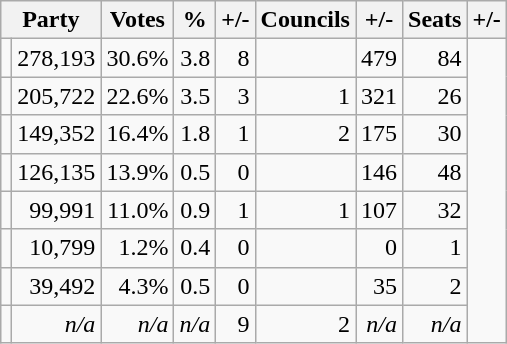<table class="wikitable" style="text-align:right;">
<tr>
<th colspan=2>Party</th>
<th scope="col">Votes</th>
<th scope="col">%</th>
<th scope="col">+/-</th>
<th scope="col">Councils</th>
<th scope="col">+/-</th>
<th scope="col">Seats</th>
<th scope="col">+/-</th>
</tr>
<tr>
<td></td>
<td>278,193</td>
<td>30.6%</td>
<td>3.8</td>
<td>8</td>
<td></td>
<td>479</td>
<td>84</td>
</tr>
<tr>
<td></td>
<td>205,722</td>
<td>22.6%</td>
<td>3.5</td>
<td>3</td>
<td>1</td>
<td>321</td>
<td>26</td>
</tr>
<tr>
<td></td>
<td>149,352</td>
<td>16.4%</td>
<td>1.8</td>
<td>1</td>
<td>2</td>
<td>175</td>
<td>30</td>
</tr>
<tr>
<td></td>
<td>126,135</td>
<td>13.9%</td>
<td>0.5</td>
<td>0</td>
<td></td>
<td>146</td>
<td>48</td>
</tr>
<tr>
<td></td>
<td>99,991</td>
<td>11.0%</td>
<td>0.9</td>
<td>1</td>
<td>1</td>
<td>107</td>
<td>32</td>
</tr>
<tr>
<td></td>
<td>10,799</td>
<td>1.2%</td>
<td>0.4</td>
<td>0</td>
<td></td>
<td>0</td>
<td>1</td>
</tr>
<tr>
<td></td>
<td>39,492</td>
<td>4.3%</td>
<td>0.5</td>
<td>0</td>
<td></td>
<td>35</td>
<td>2</td>
</tr>
<tr>
<td></td>
<td><em>n/a</em></td>
<td><em>n/a</em></td>
<td><em>n/a</em></td>
<td>9</td>
<td>2</td>
<td><em>n/a</em></td>
<td><em>n/a</em></td>
</tr>
</table>
